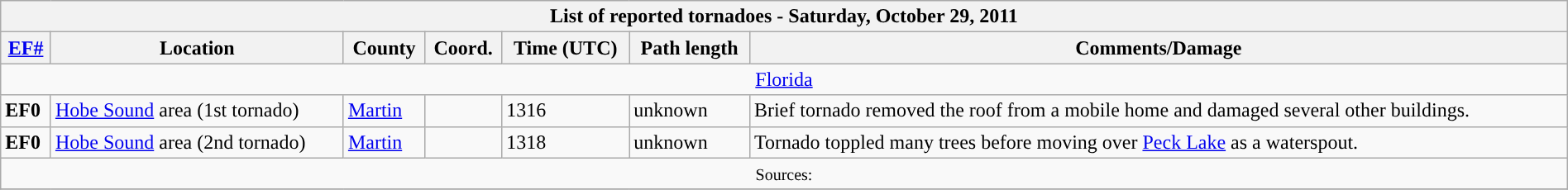<table class="wikitable collapsible" width="100%">
<tr>
<th colspan="7">List of reported tornadoes - Saturday, October 29, 2011</th>
</tr>
<tr>
<th><a href='#'>EF#</a></th>
<th>Location</th>
<th>County</th>
<th>Coord.</th>
<th>Time (UTC)</th>
<th>Path length</th>
<th>Comments/Damage</th>
</tr>
<tr>
<td colspan="7" align=center><a href='#'>Florida</a></td>
</tr>
<tr>
<td><strong>EF0</strong></td>
<td><a href='#'>Hobe Sound</a> area (1st tornado)</td>
<td><a href='#'>Martin</a></td>
<td></td>
<td>1316</td>
<td>unknown</td>
<td>Brief tornado removed the roof from a mobile home and damaged several other buildings.</td>
</tr>
<tr>
<td><strong>EF0</strong></td>
<td><a href='#'>Hobe Sound</a> area (2nd tornado)</td>
<td><a href='#'>Martin</a></td>
<td></td>
<td>1318</td>
<td>unknown</td>
<td>Tornado toppled many trees before moving over <a href='#'>Peck Lake</a> as a waterspout.</td>
</tr>
<tr>
<td colspan="7" align=center><small>Sources: </small></td>
</tr>
<tr>
</tr>
</table>
